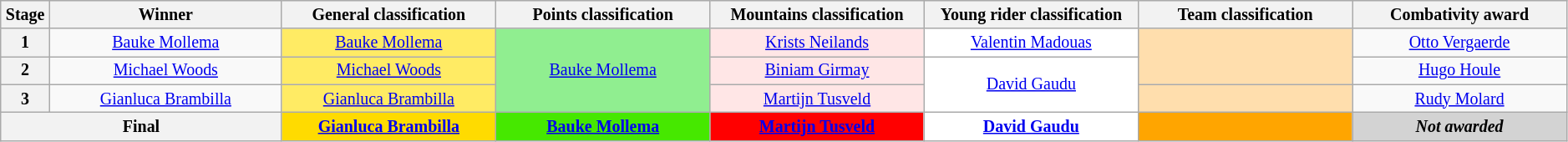<table class="wikitable" style="text-align: center; font-size:smaller;">
<tr style="background:#efefef;">
<th style="width:1%;">Stage</th>
<th style="width:13%;">Winner</th>
<th style="width:12%;">General classification<br></th>
<th style="width:12%;">Points classification<br></th>
<th style="width:12%;">Mountains classification<br></th>
<th style="width:12%;">Young rider classification<br></th>
<th style="width:12%;">Team classification<br></th>
<th style="width:12%;">Combativity award</th>
</tr>
<tr>
<th>1</th>
<td><a href='#'>Bauke Mollema</a></td>
<td style="background:#FFEB64;"><a href='#'>Bauke Mollema</a></td>
<td style="background:lightgreen;" rowspan="3"><a href='#'>Bauke Mollema</a></td>
<td style="background:#FFE6E6;"><a href='#'>Krists Neilands</a></td>
<td style="background:white;"><a href='#'>Valentin Madouas</a></td>
<td style="background:navajowhite;" rowspan="2"></td>
<td style="background:offwhite;"><a href='#'>Otto Vergaerde</a></td>
</tr>
<tr>
<th>2</th>
<td><a href='#'>Michael Woods</a></td>
<td style="background:#FFEB64;"><a href='#'>Michael Woods</a></td>
<td style="background:#FFE6E6;"><a href='#'>Biniam Girmay</a></td>
<td style="background:white;" rowspan="2"><a href='#'>David Gaudu</a></td>
<td style="background:offwhite;"><a href='#'>Hugo Houle</a></td>
</tr>
<tr>
<th>3</th>
<td><a href='#'>Gianluca Brambilla</a></td>
<td style="background:#FFEB64;"><a href='#'>Gianluca Brambilla</a></td>
<td style="background:#FFE6E6;"><a href='#'>Martijn Tusveld</a></td>
<td style="background:navajowhite;"></td>
<td style="background:offwhite;"><a href='#'>Rudy Molard</a></td>
</tr>
<tr>
<th colspan="2">Final</th>
<th style="background:#FFDB00;"><a href='#'>Gianluca Brambilla</a></th>
<th style="background:#46E800;"><a href='#'>Bauke Mollema</a></th>
<th style="background:#f00;"><a href='#'>Martijn Tusveld</a></th>
<th style="background:white;"><a href='#'>David Gaudu</a></th>
<th style="background:orange;"></th>
<th style="background:lightgrey;"><em>Not awarded</em></th>
</tr>
</table>
